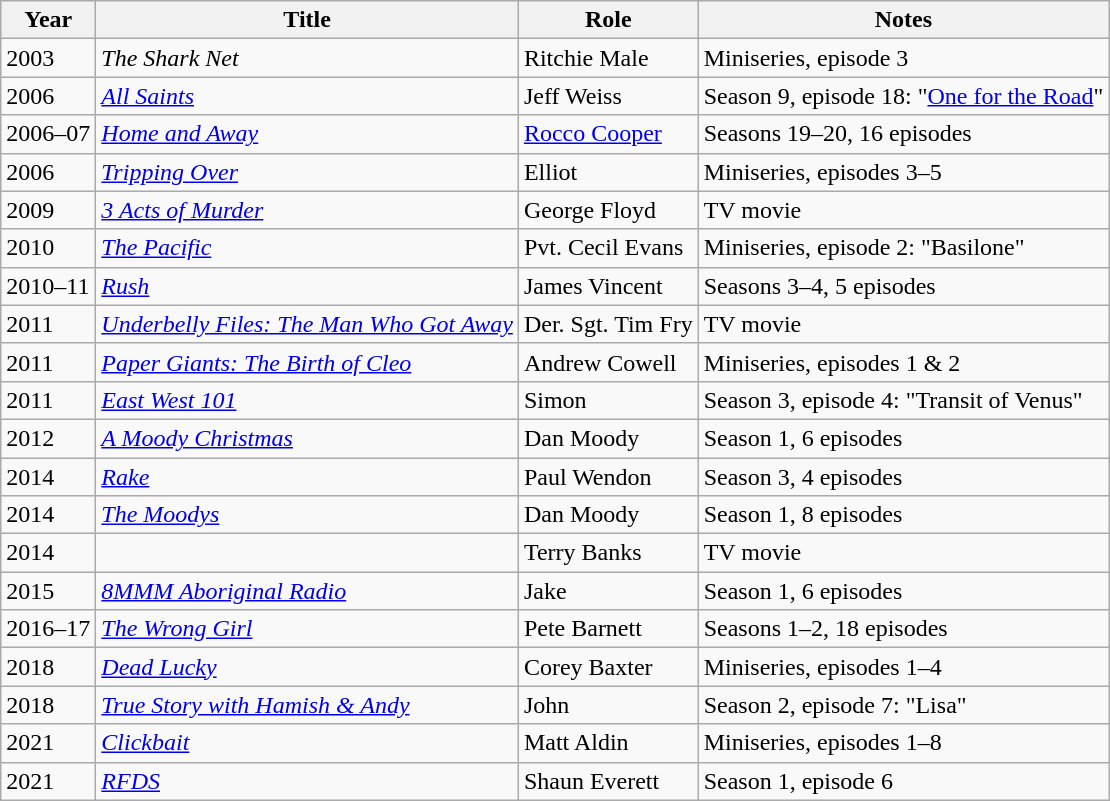<table class="wikitable plainrowheaders sortable">
<tr>
<th scope="col">Year</th>
<th scope="col">Title</th>
<th scope="col">Role</th>
<th class="unsortable">Notes</th>
</tr>
<tr>
<td>2003</td>
<td><em>The Shark Net</em></td>
<td>Ritchie Male</td>
<td>Miniseries, episode 3</td>
</tr>
<tr>
<td>2006</td>
<td><em><a href='#'>All Saints</a></em></td>
<td>Jeff Weiss</td>
<td>Season 9, episode 18: "<a href='#'>One for the Road</a>"</td>
</tr>
<tr>
<td>2006–07</td>
<td><em><a href='#'>Home and Away</a></em></td>
<td><a href='#'>Rocco Cooper</a></td>
<td>Seasons 19–20, 16 episodes</td>
</tr>
<tr>
<td>2006</td>
<td><em><a href='#'>Tripping Over</a></em></td>
<td>Elliot</td>
<td>Miniseries, episodes 3–5</td>
</tr>
<tr>
<td>2009</td>
<td><em><a href='#'>3 Acts of Murder</a></em></td>
<td>George Floyd</td>
<td>TV movie</td>
</tr>
<tr>
<td>2010</td>
<td><em><a href='#'>The Pacific</a></em></td>
<td>Pvt. Cecil Evans</td>
<td>Miniseries, episode 2: "Basilone"</td>
</tr>
<tr>
<td>2010–11</td>
<td><em><a href='#'>Rush</a></em></td>
<td>James Vincent</td>
<td>Seasons 3–4, 5 episodes</td>
</tr>
<tr>
<td>2011</td>
<td><em><a href='#'>Underbelly Files: The Man Who Got Away</a></em></td>
<td>Der. Sgt. Tim Fry</td>
<td>TV movie</td>
</tr>
<tr>
<td>2011</td>
<td><em><a href='#'>Paper Giants: The Birth of Cleo</a></em></td>
<td>Andrew Cowell</td>
<td>Miniseries, episodes 1 & 2</td>
</tr>
<tr>
<td>2011</td>
<td><em><a href='#'>East West 101</a></em></td>
<td>Simon</td>
<td>Season 3, episode 4: "Transit of Venus"</td>
</tr>
<tr>
<td>2012</td>
<td><em><a href='#'>A Moody Christmas</a></em></td>
<td>Dan Moody</td>
<td>Season 1, 6 episodes</td>
</tr>
<tr>
<td>2014</td>
<td><em><a href='#'>Rake</a></em></td>
<td>Paul Wendon</td>
<td>Season 3, 4 episodes</td>
</tr>
<tr>
<td>2014</td>
<td><em><a href='#'>The Moodys</a></em></td>
<td>Dan Moody</td>
<td>Season 1, 8 episodes</td>
</tr>
<tr>
<td>2014</td>
<td><em></em></td>
<td>Terry Banks</td>
<td>TV movie</td>
</tr>
<tr>
<td>2015</td>
<td><em><a href='#'>8MMM Aboriginal Radio</a></em></td>
<td>Jake</td>
<td>Season 1, 6 episodes</td>
</tr>
<tr>
<td>2016–17</td>
<td><em><a href='#'>The Wrong Girl</a></em></td>
<td>Pete Barnett</td>
<td>Seasons 1–2, 18 episodes</td>
</tr>
<tr>
<td>2018</td>
<td><em><a href='#'>Dead Lucky</a></em></td>
<td>Corey Baxter</td>
<td>Miniseries, episodes 1–4</td>
</tr>
<tr>
<td>2018</td>
<td><em><a href='#'>True Story with Hamish & Andy</a></em></td>
<td>John</td>
<td>Season 2, episode 7: "Lisa"</td>
</tr>
<tr>
<td>2021</td>
<td><em><a href='#'>Clickbait</a></em></td>
<td>Matt Aldin</td>
<td>Miniseries, episodes 1–8</td>
</tr>
<tr>
<td>2021</td>
<td><em><a href='#'>RFDS</a></em></td>
<td>Shaun Everett</td>
<td>Season 1, episode 6</td>
</tr>
</table>
